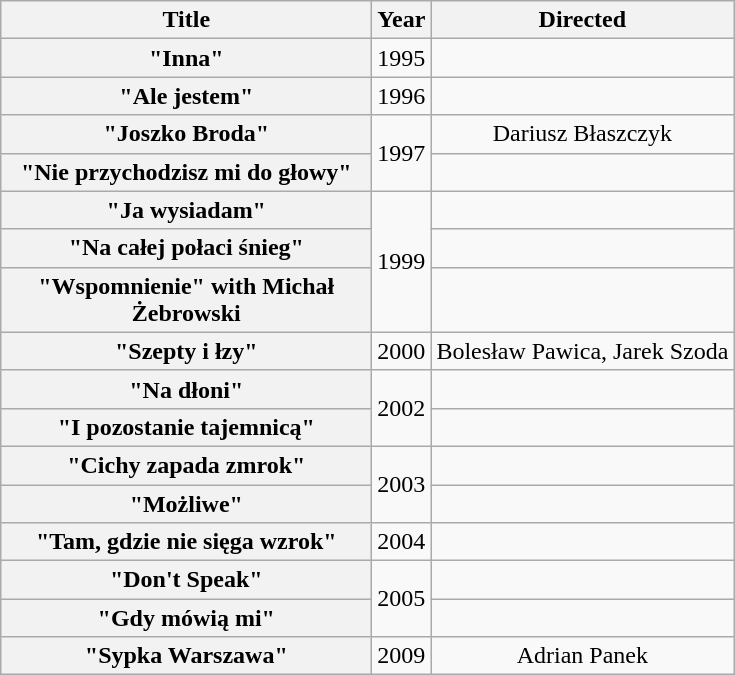<table class="wikitable plainrowheaders" style="text-align:center;">
<tr>
<th scope="col" style="width:15em;">Title</th>
<th scope="col">Year</th>
<th scope="col">Directed</th>
</tr>
<tr>
<th scope="row">"Inna"</th>
<td>1995</td>
<td></td>
</tr>
<tr>
<th scope="row">"Ale jestem"</th>
<td>1996</td>
<td></td>
</tr>
<tr>
<th scope="row">"Joszko Broda"</th>
<td rowspan="2">1997</td>
<td>Dariusz Błaszczyk</td>
</tr>
<tr>
<th scope="row">"Nie przychodzisz mi do głowy"</th>
<td></td>
</tr>
<tr>
<th scope="row">"Ja wysiadam"</th>
<td rowspan="3">1999</td>
<td></td>
</tr>
<tr>
<th scope="row">"Na całej połaci śnieg"</th>
<td></td>
</tr>
<tr>
<th scope="row">"Wspomnienie" with Michał Żebrowski</th>
<td></td>
</tr>
<tr>
<th scope="row">"Szepty i łzy"</th>
<td>2000</td>
<td>Bolesław Pawica, Jarek Szoda</td>
</tr>
<tr>
<th scope="row">"Na dłoni"</th>
<td rowspan="2">2002</td>
<td></td>
</tr>
<tr>
<th scope="row">"I pozostanie tajemnicą"</th>
<td></td>
</tr>
<tr>
<th scope="row">"Cichy zapada zmrok"</th>
<td rowspan="2">2003</td>
<td></td>
</tr>
<tr>
<th scope="row">"Możliwe"</th>
<td></td>
</tr>
<tr>
<th scope="row">"Tam, gdzie nie sięga wzrok"</th>
<td>2004</td>
<td></td>
</tr>
<tr>
<th scope="row">"Don't Speak"</th>
<td rowspan="2">2005</td>
<td></td>
</tr>
<tr>
<th scope="row">"Gdy mówią mi"</th>
<td></td>
</tr>
<tr>
<th scope="row">"Sypka Warszawa"</th>
<td>2009</td>
<td>Adrian Panek</td>
</tr>
</table>
